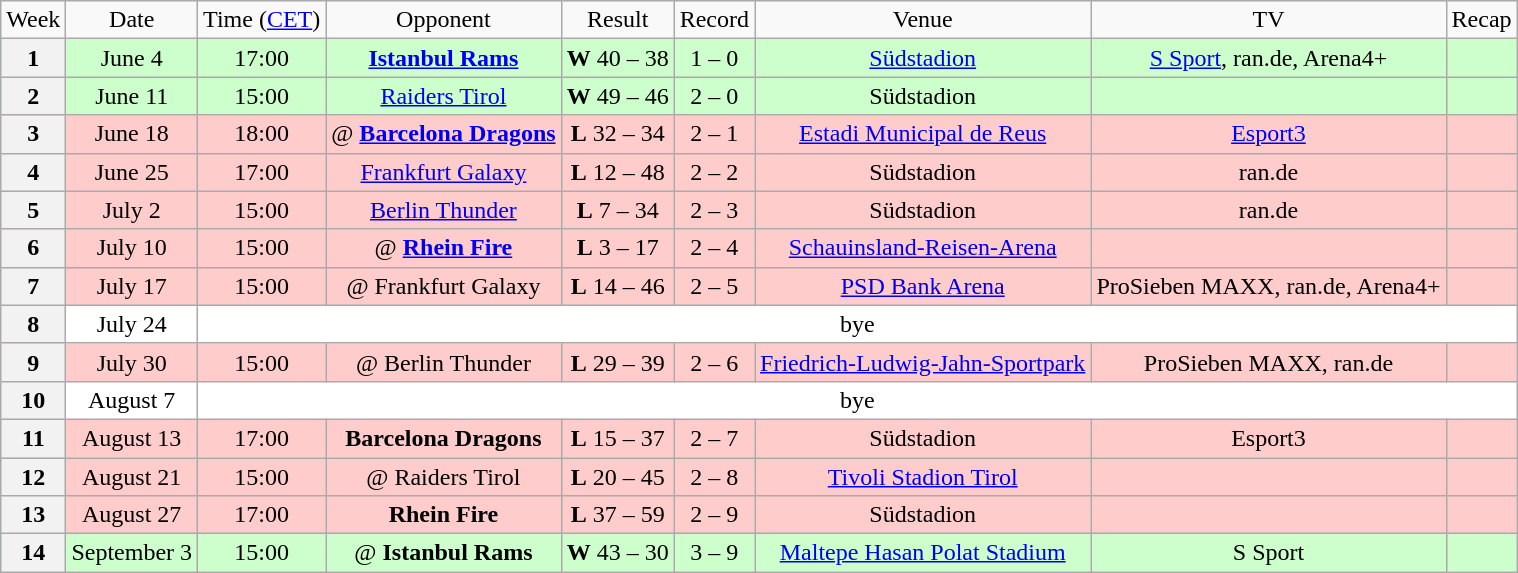<table class="wikitable" style="text-align:center">
<tr>
<td>Week</td>
<td>Date</td>
<td>Time (<a href='#'>CET</a>)</td>
<td>Opponent</td>
<td>Result</td>
<td>Record</td>
<td>Venue</td>
<td>TV</td>
<td>Recap</td>
</tr>
<tr style="background:#cfc">
<th>1</th>
<td>June 4</td>
<td>17:00</td>
<td><strong><a href='#'>Istanbul Rams</a></strong></td>
<td><strong>W</strong> 40 – 38</td>
<td>1 – 0</td>
<td><a href='#'>Südstadion</a></td>
<td><a href='#'>S Sport</a>, ran.de, Arena4+</td>
<td></td>
</tr>
<tr style="background:#cfc">
<th>2</th>
<td>June 11</td>
<td>15:00</td>
<td><a href='#'>Raiders Tirol</a></td>
<td><strong>W</strong> 49 – 46</td>
<td>2 – 0</td>
<td>Südstadion</td>
<td></td>
<td></td>
</tr>
<tr style="background:#fcc">
<th>3</th>
<td>June 18</td>
<td>18:00</td>
<td>@ <strong><a href='#'>Barcelona Dragons</a></strong></td>
<td><strong>L</strong> 32 – 34</td>
<td>2 – 1</td>
<td><a href='#'>Estadi Municipal de Reus</a></td>
<td><a href='#'>Esport3</a></td>
<td></td>
</tr>
<tr style="background:#fcc">
<th>4</th>
<td>June 25</td>
<td>17:00</td>
<td><a href='#'>Frankfurt Galaxy</a></td>
<td><strong>L</strong> 12 – 48</td>
<td>2 – 2</td>
<td>Südstadion</td>
<td>ran.de</td>
<td></td>
</tr>
<tr style="background:#fcc">
<th>5</th>
<td>July 2</td>
<td>15:00</td>
<td><a href='#'>Berlin Thunder</a></td>
<td><strong>L</strong> 7 – 34</td>
<td>2 – 3</td>
<td>Südstadion</td>
<td>ran.de</td>
<td></td>
</tr>
<tr style="background:#fcc">
<th>6</th>
<td>July 10</td>
<td>15:00</td>
<td>@ <strong><a href='#'>Rhein Fire</a></strong></td>
<td><strong>L</strong> 3 – 17</td>
<td>2 – 4</td>
<td><a href='#'>Schauinsland-Reisen-Arena</a></td>
<td></td>
<td></td>
</tr>
<tr style="background:#fcc">
<th>7</th>
<td>July 17</td>
<td>15:00</td>
<td>@ Frankfurt Galaxy</td>
<td><strong>L</strong> 14 – 46</td>
<td>2 – 5</td>
<td><a href='#'>PSD Bank Arena</a></td>
<td>ProSieben MAXX, ran.de, Arena4+</td>
<td></td>
</tr>
<tr style="background:#fff">
<th>8</th>
<td>July 24</td>
<td colspan="7">bye</td>
</tr>
<tr style="background:#fcc">
<th>9</th>
<td>July 30</td>
<td>15:00</td>
<td>@ Berlin Thunder</td>
<td><strong>L</strong> 29 – 39</td>
<td>2 – 6</td>
<td><a href='#'>Friedrich-Ludwig-Jahn-Sportpark</a></td>
<td>ProSieben MAXX, ran.de</td>
<td></td>
</tr>
<tr style="background:#fff">
<th>10</th>
<td>August 7</td>
<td colspan="7">bye</td>
</tr>
<tr style="background:#fcc">
<th>11</th>
<td>August 13</td>
<td>17:00</td>
<td><strong>Barcelona Dragons</strong></td>
<td><strong>L</strong> 15 – 37</td>
<td>2 – 7</td>
<td>Südstadion</td>
<td>Esport3</td>
<td></td>
</tr>
<tr style="background:#fcc">
<th>12</th>
<td>August 21</td>
<td>15:00</td>
<td>@ Raiders Tirol</td>
<td><strong>L</strong> 20 – 45</td>
<td>2 – 8</td>
<td><a href='#'>Tivoli Stadion Tirol</a></td>
<td></td>
<td></td>
</tr>
<tr style="background:#fcc">
<th>13</th>
<td>August 27</td>
<td>17:00</td>
<td><strong>Rhein Fire</strong></td>
<td><strong>L</strong> 37 – 59</td>
<td>2 – 9</td>
<td>Südstadion</td>
<td></td>
<td></td>
</tr>
<tr style="background:#cfc">
<th>14</th>
<td>September 3</td>
<td>15:00</td>
<td>@ <strong>Istanbul Rams</strong></td>
<td><strong>W</strong> 43 – 30</td>
<td>3 – 9</td>
<td><a href='#'>Maltepe Hasan Polat Stadium</a></td>
<td>S Sport</td>
<td></td>
</tr>
</table>
